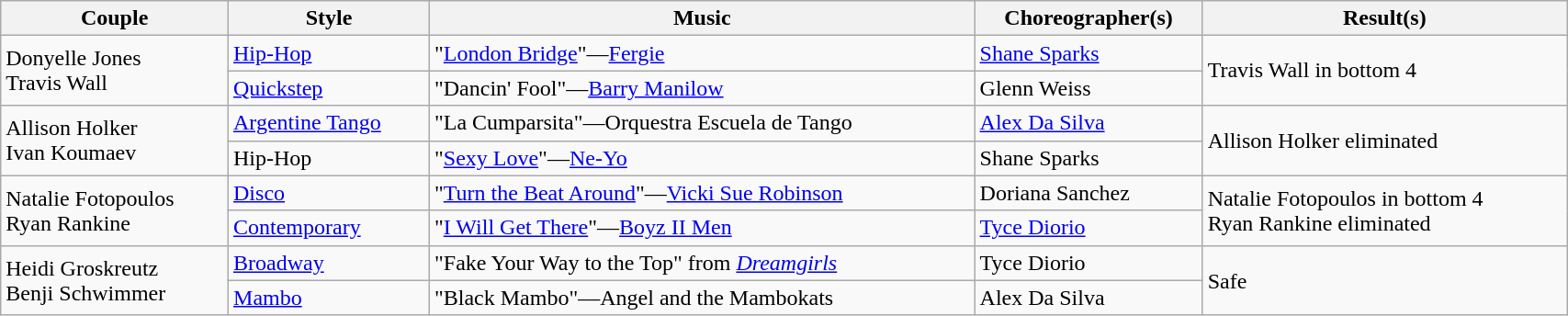<table class="wikitable" style="width:90%;">
<tr>
<th>Couple</th>
<th>Style</th>
<th>Music</th>
<th>Choreographer(s)</th>
<th>Result(s)</th>
</tr>
<tr>
<td rowspan="2">Donyelle Jones <br> Travis Wall</td>
<td><a href='#'>Hip-Hop</a></td>
<td>"<a href='#'>London Bridge</a>"—<a href='#'>Fergie</a></td>
<td><a href='#'>Shane Sparks</a></td>
<td rowspan="2">Travis Wall in bottom 4</td>
</tr>
<tr>
<td><a href='#'>Quickstep</a></td>
<td>"Dancin' Fool"—<a href='#'>Barry Manilow</a></td>
<td>Glenn Weiss</td>
</tr>
<tr>
<td rowspan="2">Allison Holker <br> Ivan Koumaev</td>
<td><a href='#'>Argentine Tango</a></td>
<td>"La Cumparsita"—Orquestra Escuela de Tango</td>
<td><a href='#'>Alex Da Silva</a></td>
<td rowspan="2">Allison Holker eliminated</td>
</tr>
<tr>
<td>Hip-Hop</td>
<td>"<a href='#'>Sexy Love</a>"—<a href='#'>Ne-Yo</a></td>
<td>Shane Sparks</td>
</tr>
<tr>
<td rowspan="2">Natalie Fotopoulos <br> Ryan Rankine</td>
<td><a href='#'>Disco</a></td>
<td>"<a href='#'>Turn the Beat Around</a>"—<a href='#'>Vicki Sue Robinson</a></td>
<td>Doriana Sanchez</td>
<td rowspan="2">Natalie Fotopoulos in bottom 4<br>Ryan Rankine eliminated</td>
</tr>
<tr>
<td><a href='#'>Contemporary</a></td>
<td>"<a href='#'>I Will Get There</a>"—<a href='#'>Boyz II Men</a></td>
<td><a href='#'>Tyce Diorio</a></td>
</tr>
<tr>
<td rowspan="2">Heidi Groskreutz <br> Benji Schwimmer</td>
<td><a href='#'>Broadway</a></td>
<td>"Fake Your Way to the Top" from <em><a href='#'>Dreamgirls</a></em></td>
<td>Tyce Diorio</td>
<td rowspan="2">Safe</td>
</tr>
<tr>
<td><a href='#'>Mambo</a></td>
<td>"Black Mambo"—Angel and the Mambokats</td>
<td>Alex Da Silva</td>
</tr>
</table>
